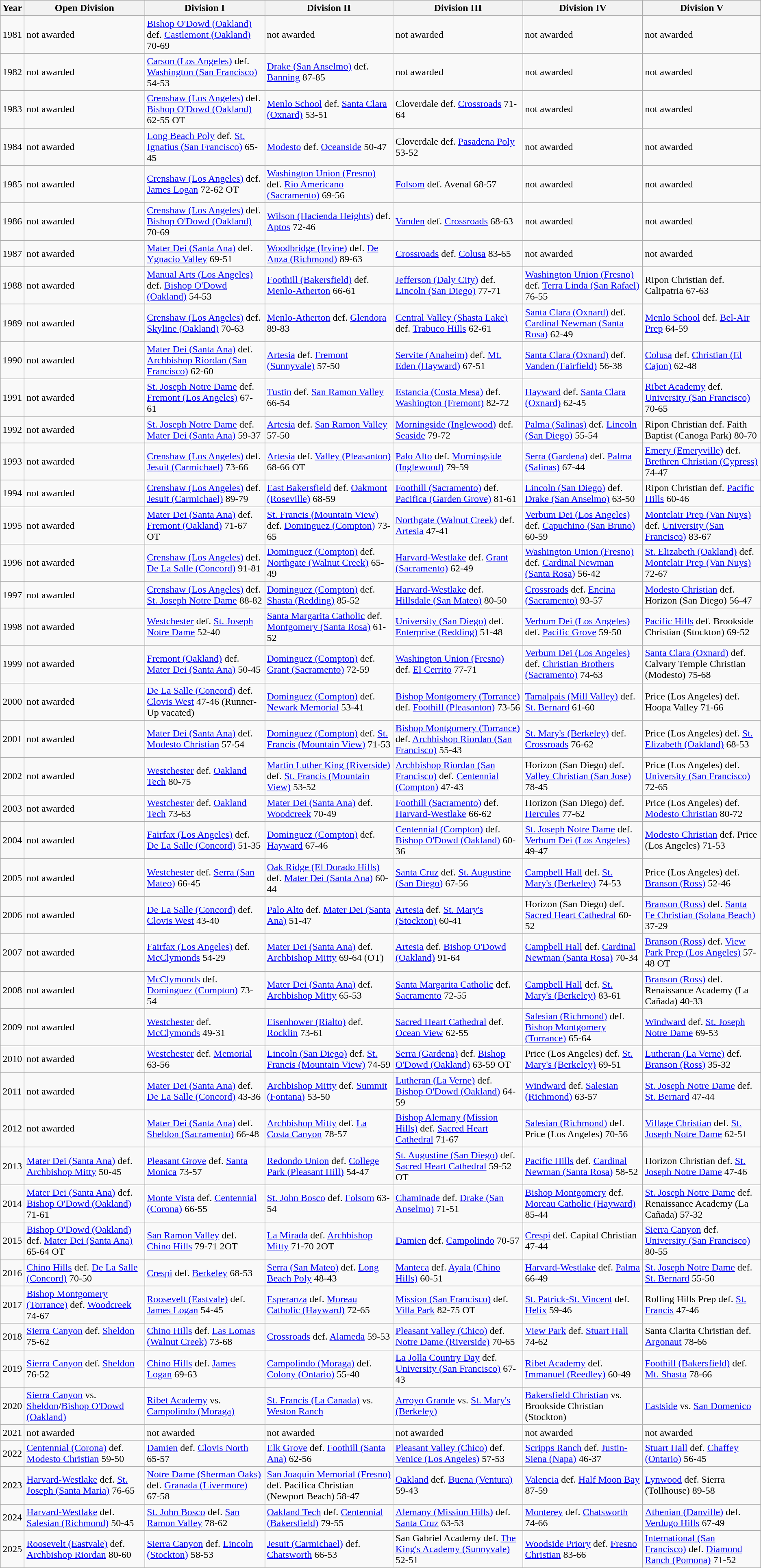<table class="wikitable sortable">
<tr>
<th>Year</th>
<th>Open Division</th>
<th>Division I</th>
<th>Division II</th>
<th>Division III</th>
<th>Division IV</th>
<th>Division V</th>
</tr>
<tr>
<td>1981</td>
<td>not awarded</td>
<td><a href='#'>Bishop O'Dowd (Oakland)</a> def. <a href='#'>Castlemont (Oakland)</a> 70-69</td>
<td>not awarded</td>
<td>not awarded</td>
<td>not awarded</td>
<td>not awarded</td>
</tr>
<tr>
<td>1982</td>
<td>not awarded</td>
<td><a href='#'>Carson (Los Angeles)</a> def. <a href='#'>Washington (San Francisco)</a> 54-53</td>
<td><a href='#'>Drake (San Anselmo)</a> def. <a href='#'>Banning</a> 87-85</td>
<td>not awarded</td>
<td>not awarded</td>
<td>not awarded</td>
</tr>
<tr>
<td>1983</td>
<td>not awarded</td>
<td><a href='#'>Crenshaw (Los Angeles)</a> def. <a href='#'>Bishop O'Dowd (Oakland)</a> 62-55 OT</td>
<td><a href='#'>Menlo School</a> def. <a href='#'>Santa Clara (Oxnard)</a> 53-51</td>
<td>Cloverdale def. <a href='#'>Crossroads</a> 71-64</td>
<td>not awarded</td>
<td>not awarded</td>
</tr>
<tr>
<td>1984</td>
<td>not awarded</td>
<td><a href='#'>Long Beach Poly</a> def. <a href='#'>St. Ignatius (San Francisco)</a> 65-45</td>
<td><a href='#'>Modesto</a> def. <a href='#'>Oceanside</a> 50-47</td>
<td>Cloverdale def. <a href='#'>Pasadena Poly</a> 53-52</td>
<td>not awarded</td>
<td>not awarded</td>
</tr>
<tr>
<td>1985</td>
<td>not awarded</td>
<td><a href='#'>Crenshaw (Los Angeles)</a> def. <a href='#'>James Logan</a> 72-62 OT</td>
<td><a href='#'>Washington Union (Fresno)</a> def. <a href='#'>Rio Americano (Sacramento)</a> 69-56</td>
<td><a href='#'>Folsom</a> def. Avenal 68-57</td>
<td>not awarded</td>
<td>not awarded</td>
</tr>
<tr>
<td>1986</td>
<td>not awarded</td>
<td><a href='#'>Crenshaw (Los Angeles)</a> def. <a href='#'>Bishop O'Dowd (Oakland)</a> 70-69</td>
<td><a href='#'>Wilson (Hacienda Heights)</a> def. <a href='#'>Aptos</a> 72-46</td>
<td><a href='#'>Vanden</a> def. <a href='#'>Crossroads</a> 68-63</td>
<td>not awarded</td>
<td>not awarded</td>
</tr>
<tr>
<td>1987</td>
<td>not awarded</td>
<td><a href='#'>Mater Dei (Santa Ana)</a> def. <a href='#'>Ygnacio Valley</a> 69-51</td>
<td><a href='#'>Woodbridge (Irvine)</a> def. <a href='#'>De Anza (Richmond)</a> 89-63</td>
<td><a href='#'>Crossroads</a> def. <a href='#'>Colusa</a> 83-65</td>
<td>not awarded</td>
<td>not awarded</td>
</tr>
<tr>
<td>1988</td>
<td>not awarded</td>
<td><a href='#'>Manual Arts (Los Angeles)</a> def. <a href='#'>Bishop O'Dowd (Oakland)</a> 54-53</td>
<td><a href='#'>Foothill (Bakersfield)</a> def. <a href='#'>Menlo-Atherton</a> 66-61</td>
<td><a href='#'>Jefferson (Daly City)</a> def. <a href='#'>Lincoln (San Diego)</a> 77-71</td>
<td><a href='#'>Washington Union (Fresno)</a> def. <a href='#'>Terra Linda (San Rafael)</a> 76-55</td>
<td>Ripon Christian def. Calipatria 67-63</td>
</tr>
<tr>
<td>1989</td>
<td>not awarded</td>
<td><a href='#'>Crenshaw (Los Angeles)</a> def. <a href='#'>Skyline (Oakland)</a> 70-63</td>
<td><a href='#'>Menlo-Atherton</a> def. <a href='#'>Glendora</a> 89-83</td>
<td><a href='#'>Central Valley (Shasta Lake)</a> def. <a href='#'>Trabuco Hills</a> 62-61</td>
<td><a href='#'>Santa Clara (Oxnard)</a> def. <a href='#'>Cardinal Newman (Santa Rosa)</a> 62-49</td>
<td><a href='#'>Menlo School</a> def. <a href='#'>Bel-Air Prep</a> 64-59</td>
</tr>
<tr>
<td>1990</td>
<td>not awarded</td>
<td><a href='#'>Mater Dei (Santa Ana)</a> def. <a href='#'>Archbishop Riordan (San Francisco)</a> 62-60</td>
<td><a href='#'>Artesia</a> def. <a href='#'>Fremont (Sunnyvale)</a> 57-50</td>
<td><a href='#'>Servite (Anaheim)</a> def. <a href='#'>Mt. Eden (Hayward)</a> 67-51</td>
<td><a href='#'>Santa Clara (Oxnard)</a> def. <a href='#'>Vanden (Fairfield)</a> 56-38</td>
<td><a href='#'>Colusa</a> def. <a href='#'>Christian (El Cajon)</a> 62-48</td>
</tr>
<tr>
<td>1991</td>
<td>not awarded</td>
<td><a href='#'>St. Joseph Notre Dame</a> def. <a href='#'>Fremont (Los Angeles)</a> 67-61</td>
<td><a href='#'>Tustin</a> def. <a href='#'>San Ramon Valley</a> 66-54</td>
<td><a href='#'>Estancia (Costa Mesa)</a> def. <a href='#'>Washington (Fremont)</a> 82-72</td>
<td><a href='#'>Hayward</a> def. <a href='#'>Santa Clara (Oxnard)</a> 62-45</td>
<td><a href='#'>Ribet Academy</a> def. <a href='#'>University (San Francisco)</a> 70-65</td>
</tr>
<tr>
<td>1992</td>
<td>not awarded</td>
<td><a href='#'>St. Joseph Notre Dame</a> def. <a href='#'>Mater Dei (Santa Ana)</a> 59-37</td>
<td><a href='#'>Artesia</a> def. <a href='#'>San Ramon Valley</a> 57-50</td>
<td><a href='#'>Morningside (Inglewood)</a> def. <a href='#'>Seaside</a> 79-72</td>
<td><a href='#'>Palma (Salinas)</a> def. <a href='#'>Lincoln (San Diego)</a> 55-54</td>
<td>Ripon Christian def. Faith Baptist (Canoga Park) 80-70</td>
</tr>
<tr>
<td>1993</td>
<td>not awarded</td>
<td><a href='#'>Crenshaw (Los Angeles)</a> def. <a href='#'>Jesuit (Carmichael)</a> 73-66</td>
<td><a href='#'>Artesia</a> def. <a href='#'>Valley (Pleasanton)</a> 68-66 OT</td>
<td><a href='#'>Palo Alto</a> def. <a href='#'>Morningside (Inglewood)</a> 79-59</td>
<td><a href='#'>Serra (Gardena)</a> def. <a href='#'>Palma (Salinas)</a> 67-44</td>
<td><a href='#'>Emery (Emeryville)</a> def. <a href='#'>Brethren Christian (Cypress)</a> 74-47</td>
</tr>
<tr>
<td>1994</td>
<td>not awarded</td>
<td><a href='#'>Crenshaw (Los Angeles)</a> def. <a href='#'>Jesuit (Carmichael)</a> 89-79</td>
<td><a href='#'>East Bakersfield</a> def. <a href='#'>Oakmont (Roseville)</a> 68-59</td>
<td><a href='#'>Foothill (Sacramento)</a> def. <a href='#'>Pacifica (Garden Grove)</a> 81-61</td>
<td><a href='#'>Lincoln (San Diego)</a> def. <a href='#'>Drake (San Anselmo)</a> 63-50</td>
<td>Ripon Christian def. <a href='#'>Pacific Hills</a> 60-46</td>
</tr>
<tr>
<td>1995</td>
<td>not awarded</td>
<td><a href='#'>Mater Dei (Santa Ana)</a> def. <a href='#'>Fremont (Oakland)</a> 71-67 OT</td>
<td><a href='#'>St. Francis (Mountain View)</a> def. <a href='#'>Dominguez (Compton)</a> 73-65</td>
<td><a href='#'>Northgate (Walnut Creek)</a> def. <a href='#'>Artesia</a> 47-41</td>
<td><a href='#'>Verbum Dei (Los Angeles)</a> def. <a href='#'>Capuchino (San Bruno)</a> 60-59</td>
<td><a href='#'>Montclair Prep (Van Nuys)</a> def. <a href='#'>University (San Francisco)</a> 83-67</td>
</tr>
<tr>
<td>1996</td>
<td>not awarded</td>
<td><a href='#'>Crenshaw (Los Angeles)</a> def. <a href='#'>De La Salle (Concord)</a> 91-81</td>
<td><a href='#'>Dominguez (Compton)</a> def. <a href='#'>Northgate (Walnut Creek)</a> 65-49</td>
<td><a href='#'>Harvard-Westlake</a> def. <a href='#'>Grant (Sacramento)</a> 62-49</td>
<td><a href='#'>Washington Union (Fresno)</a> def. <a href='#'>Cardinal Newman (Santa Rosa)</a> 56-42</td>
<td><a href='#'>St. Elizabeth (Oakland)</a> def. <a href='#'>Montclair Prep (Van Nuys)</a> 72-67</td>
</tr>
<tr>
<td>1997</td>
<td>not awarded</td>
<td><a href='#'>Crenshaw (Los Angeles)</a> def. <a href='#'>St. Joseph Notre Dame</a> 88-82</td>
<td><a href='#'>Dominguez (Compton)</a> def. <a href='#'>Shasta (Redding)</a> 85-52</td>
<td><a href='#'>Harvard-Westlake</a> def. <a href='#'>Hillsdale (San Mateo)</a> 80-50</td>
<td><a href='#'>Crossroads</a> def. <a href='#'>Encina (Sacramento)</a> 93-57</td>
<td><a href='#'>Modesto Christian</a> def. Horizon (San Diego) 56-47</td>
</tr>
<tr>
<td>1998</td>
<td>not awarded</td>
<td><a href='#'>Westchester</a> def. <a href='#'>St. Joseph Notre Dame</a> 52-40</td>
<td><a href='#'>Santa Margarita Catholic</a> def. <a href='#'>Montgomery (Santa Rosa)</a> 61-52</td>
<td><a href='#'>University (San Diego)</a> def. <a href='#'>Enterprise (Redding)</a> 51-48</td>
<td><a href='#'>Verbum Dei (Los Angeles)</a> def. <a href='#'>Pacific Grove</a> 59-50</td>
<td><a href='#'>Pacific Hills</a> def. Brookside Christian (Stockton) 69-52</td>
</tr>
<tr>
<td>1999</td>
<td>not awarded</td>
<td><a href='#'>Fremont (Oakland)</a> def. <a href='#'>Mater Dei (Santa Ana)</a> 50-45</td>
<td><a href='#'>Dominguez (Compton)</a> def. <a href='#'>Grant (Sacramento)</a> 72-59</td>
<td><a href='#'>Washington Union (Fresno)</a> def. <a href='#'>El Cerrito</a> 77-71</td>
<td><a href='#'>Verbum Dei (Los Angeles)</a> def. <a href='#'>Christian Brothers (Sacramento)</a> 74-63</td>
<td><a href='#'>Santa Clara (Oxnard)</a> def. Calvary Temple Christian (Modesto) 75-68</td>
</tr>
<tr>
<td>2000</td>
<td>not awarded</td>
<td><a href='#'>De La Salle (Concord)</a> def. <a href='#'>Clovis West</a> 47-46 (Runner-Up vacated)</td>
<td><a href='#'>Dominguez (Compton)</a> def. <a href='#'>Newark Memorial</a> 53-41</td>
<td><a href='#'>Bishop Montgomery (Torrance)</a> def. <a href='#'>Foothill (Pleasanton)</a> 73-56</td>
<td><a href='#'>Tamalpais (Mill Valley)</a> def. <a href='#'>St. Bernard</a> 61-60</td>
<td>Price (Los Angeles) def. Hoopa Valley 71-66</td>
</tr>
<tr>
<td>2001</td>
<td>not awarded</td>
<td><a href='#'>Mater Dei (Santa Ana)</a> def. <a href='#'>Modesto Christian</a> 57-54</td>
<td><a href='#'>Dominguez (Compton)</a> def. <a href='#'>St. Francis (Mountain View)</a> 71-53</td>
<td><a href='#'>Bishop Montgomery (Torrance)</a> def. <a href='#'>Archbishop Riordan (San Francisco)</a> 55-43</td>
<td><a href='#'>St. Mary's (Berkeley)</a> def. <a href='#'>Crossroads</a> 76-62</td>
<td>Price (Los Angeles) def. <a href='#'>St. Elizabeth (Oakland)</a> 68-53</td>
</tr>
<tr>
<td>2002</td>
<td>not awarded</td>
<td><a href='#'>Westchester</a> def. <a href='#'>Oakland Tech</a> 80-75</td>
<td><a href='#'>Martin Luther King (Riverside)</a> def. <a href='#'>St. Francis (Mountain View)</a> 53-52</td>
<td><a href='#'>Archbishop Riordan (San Francisco)</a> def. <a href='#'>Centennial (Compton)</a> 47-43</td>
<td>Horizon (San Diego) def. <a href='#'>Valley Christian (San Jose)</a> 78-45</td>
<td>Price (Los Angeles) def. <a href='#'>University (San Francisco)</a> 72-65</td>
</tr>
<tr>
<td>2003</td>
<td>not awarded</td>
<td><a href='#'>Westchester</a> def. <a href='#'>Oakland Tech</a> 73-63</td>
<td><a href='#'>Mater Dei (Santa Ana)</a> def. <a href='#'>Woodcreek</a> 70-49</td>
<td><a href='#'>Foothill (Sacramento)</a> def. <a href='#'>Harvard-Westlake</a> 66-62</td>
<td>Horizon (San Diego) def. <a href='#'>Hercules</a> 77-62</td>
<td>Price (Los Angeles) def. <a href='#'>Modesto Christian</a> 80-72</td>
</tr>
<tr>
<td>2004</td>
<td>not awarded</td>
<td><a href='#'>Fairfax (Los Angeles)</a> def. <a href='#'>De La Salle (Concord)</a> 51-35</td>
<td><a href='#'>Dominguez (Compton)</a> def. <a href='#'>Hayward</a> 67-46</td>
<td><a href='#'>Centennial (Compton)</a> def. <a href='#'>Bishop O'Dowd (Oakland)</a> 60-36</td>
<td><a href='#'>St. Joseph Notre Dame</a> def. <a href='#'>Verbum Dei (Los Angeles)</a> 49-47</td>
<td><a href='#'>Modesto Christian</a> def. Price (Los Angeles) 71-53</td>
</tr>
<tr>
<td>2005</td>
<td>not awarded</td>
<td><a href='#'>Westchester</a> def. <a href='#'>Serra (San Mateo)</a> 66-45</td>
<td><a href='#'>Oak Ridge (El Dorado Hills)</a> def. <a href='#'>Mater Dei (Santa Ana)</a> 60-44</td>
<td><a href='#'>Santa Cruz</a> def. <a href='#'>St. Augustine (San Diego)</a> 67-56</td>
<td><a href='#'>Campbell Hall</a> def. <a href='#'>St. Mary's (Berkeley)</a> 74-53</td>
<td>Price (Los Angeles) def. <a href='#'>Branson (Ross)</a> 52-46</td>
</tr>
<tr>
<td>2006</td>
<td>not awarded</td>
<td><a href='#'>De La Salle (Concord)</a> def. <a href='#'>Clovis West</a> 43-40</td>
<td><a href='#'>Palo Alto</a> def. <a href='#'>Mater Dei (Santa Ana)</a> 51-47</td>
<td><a href='#'>Artesia</a> def. <a href='#'>St. Mary's (Stockton)</a> 60-41</td>
<td>Horizon (San Diego) def. <a href='#'>Sacred Heart Cathedral</a> 60-52</td>
<td><a href='#'>Branson (Ross)</a> def. <a href='#'>Santa Fe Christian (Solana Beach)</a> 37-29</td>
</tr>
<tr>
<td>2007</td>
<td>not awarded</td>
<td><a href='#'>Fairfax (Los Angeles)</a> def. <a href='#'>McClymonds</a> 54-29</td>
<td><a href='#'>Mater Dei (Santa Ana)</a> def. <a href='#'>Archbishop Mitty</a> 69-64 (OT)</td>
<td><a href='#'>Artesia</a> def. <a href='#'>Bishop O'Dowd (Oakland)</a> 91-64</td>
<td><a href='#'>Campbell Hall</a> def. <a href='#'>Cardinal Newman (Santa Rosa)</a> 70-34</td>
<td><a href='#'>Branson (Ross)</a> def. <a href='#'>View Park Prep (Los Angeles)</a> 57-48 OT</td>
</tr>
<tr>
<td>2008</td>
<td>not awarded</td>
<td><a href='#'>McClymonds</a> def. <a href='#'>Dominguez (Compton)</a> 73-54</td>
<td><a href='#'>Mater Dei (Santa Ana)</a> def. <a href='#'>Archbishop Mitty</a> 65-53</td>
<td><a href='#'>Santa Margarita Catholic</a> def. <a href='#'>Sacramento</a> 72-55</td>
<td><a href='#'>Campbell Hall</a> def. <a href='#'>St. Mary's (Berkeley)</a> 83-61</td>
<td><a href='#'>Branson (Ross)</a> def. Renaissance Academy (La Cañada) 40-33</td>
</tr>
<tr>
<td>2009</td>
<td>not awarded</td>
<td><a href='#'>Westchester</a> def. <a href='#'>McClymonds</a> 49-31</td>
<td><a href='#'>Eisenhower (Rialto)</a> def. <a href='#'>Rocklin</a> 73-61</td>
<td><a href='#'>Sacred Heart Cathedral</a> def. <a href='#'>Ocean View</a> 62-55</td>
<td><a href='#'>Salesian (Richmond)</a> def. <a href='#'>Bishop Montgomery (Torrance)</a> 65-64</td>
<td><a href='#'>Windward</a> def. <a href='#'>St. Joseph Notre Dame</a> 69-53</td>
</tr>
<tr>
<td>2010</td>
<td>not awarded</td>
<td><a href='#'>Westchester</a> def. <a href='#'>Memorial</a> 63-56</td>
<td><a href='#'>Lincoln (San Diego)</a> def. <a href='#'>St. Francis (Mountain View)</a> 74-59</td>
<td><a href='#'>Serra (Gardena)</a> def. <a href='#'>Bishop O'Dowd (Oakland)</a> 63-59 OT</td>
<td>Price (Los Angeles) def. <a href='#'>St. Mary's (Berkeley)</a> 69-51</td>
<td><a href='#'>Lutheran (La Verne)</a> def. <a href='#'>Branson (Ross)</a> 35-32</td>
</tr>
<tr>
<td>2011</td>
<td>not awarded</td>
<td><a href='#'>Mater Dei (Santa Ana)</a> def. <a href='#'>De La Salle (Concord)</a> 43-36</td>
<td><a href='#'>Archbishop Mitty</a> def. <a href='#'>Summit (Fontana)</a> 53-50</td>
<td><a href='#'>Lutheran (La Verne)</a> def. <a href='#'>Bishop O'Dowd (Oakland)</a> 64-59</td>
<td><a href='#'>Windward</a> def. <a href='#'>Salesian (Richmond)</a> 63-57</td>
<td><a href='#'>St. Joseph Notre Dame</a> def. <a href='#'>St. Bernard</a> 47-44</td>
</tr>
<tr>
<td>2012</td>
<td>not awarded</td>
<td><a href='#'>Mater Dei (Santa Ana)</a> def. <a href='#'>Sheldon (Sacramento)</a> 66-48</td>
<td><a href='#'>Archbishop Mitty</a> def. <a href='#'>La Costa Canyon</a> 78-57</td>
<td><a href='#'>Bishop Alemany (Mission Hills)</a> def. <a href='#'>Sacred Heart Cathedral</a> 71-67</td>
<td><a href='#'>Salesian (Richmond)</a> def. Price (Los Angeles) 70-56</td>
<td><a href='#'>Village Christian</a> def. <a href='#'>St. Joseph Notre Dame</a> 62-51</td>
</tr>
<tr>
<td>2013</td>
<td><a href='#'>Mater Dei (Santa Ana)</a> def. <a href='#'>Archbishop Mitty</a> 50-45</td>
<td><a href='#'>Pleasant Grove</a> def. <a href='#'>Santa Monica</a> 73-57</td>
<td><a href='#'>Redondo Union</a> def. <a href='#'>College Park (Pleasant Hill)</a> 54-47</td>
<td><a href='#'>St. Augustine (San Diego)</a> def. <a href='#'>Sacred Heart Cathedral</a> 59-52 OT</td>
<td><a href='#'>Pacific Hills</a> def. <a href='#'>Cardinal Newman (Santa Rosa)</a> 58-52</td>
<td>Horizon Christian def. <a href='#'>St. Joseph Notre Dame</a> 47-46</td>
</tr>
<tr>
<td>2014</td>
<td><a href='#'>Mater Dei (Santa Ana)</a> def. <a href='#'>Bishop O'Dowd (Oakland)</a> 71-61</td>
<td><a href='#'>Monte Vista</a> def. <a href='#'>Centennial (Corona)</a> 66-55</td>
<td><a href='#'>St. John Bosco</a> def. <a href='#'>Folsom</a> 63-54</td>
<td><a href='#'>Chaminade</a> def. <a href='#'>Drake (San Anselmo)</a> 71-51</td>
<td><a href='#'>Bishop Montgomery</a> def. <a href='#'>Moreau Catholic (Hayward)</a> 85-44</td>
<td><a href='#'>St. Joseph Notre Dame</a> def. Renaissance Academy (La Cañada) 57-32</td>
</tr>
<tr>
<td>2015</td>
<td><a href='#'>Bishop O'Dowd (Oakland)</a> def. <a href='#'>Mater Dei (Santa Ana)</a> 65-64 OT</td>
<td><a href='#'>San Ramon Valley</a> def. <a href='#'>Chino Hills</a> 79-71 2OT</td>
<td><a href='#'>La Mirada</a> def. <a href='#'>Archbishop Mitty</a> 71-70 2OT</td>
<td><a href='#'>Damien</a> def. <a href='#'>Campolindo</a> 70-57</td>
<td><a href='#'>Crespi</a> def. Capital Christian 47-44</td>
<td><a href='#'>Sierra Canyon</a> def. <a href='#'>University (San Francisco)</a> 80-55</td>
</tr>
<tr>
<td>2016</td>
<td><a href='#'>Chino Hills</a> def. <a href='#'>De La Salle (Concord)</a> 70-50</td>
<td><a href='#'>Crespi</a> def. <a href='#'>Berkeley</a> 68-53</td>
<td><a href='#'>Serra (San Mateo)</a> def. <a href='#'>Long Beach Poly</a> 48-43</td>
<td><a href='#'>Manteca</a> def. <a href='#'>Ayala (Chino Hills)</a> 60-51</td>
<td><a href='#'>Harvard-Westlake</a> def. <a href='#'>Palma</a> 66-49</td>
<td><a href='#'>St. Joseph Notre Dame</a> def. <a href='#'>St. Bernard</a> 55-50</td>
</tr>
<tr>
<td>2017</td>
<td><a href='#'>Bishop Montgomery (Torrance)</a> def. <a href='#'>Woodcreek</a> 74-67</td>
<td><a href='#'>Roosevelt (Eastvale)</a> def. <a href='#'>James Logan</a> 54-45</td>
<td><a href='#'>Esperanza</a> def. <a href='#'>Moreau Catholic (Hayward)</a> 72-65</td>
<td><a href='#'>Mission (San Francisco)</a> def. <a href='#'>Villa Park</a> 82-75 OT</td>
<td><a href='#'>St. Patrick-St. Vincent</a> def. <a href='#'>Helix</a> 59-46</td>
<td>Rolling Hills Prep def. <a href='#'>St. Francis</a> 47-46</td>
</tr>
<tr>
<td>2018</td>
<td><a href='#'>Sierra Canyon</a> def. <a href='#'>Sheldon</a> 75-62</td>
<td><a href='#'>Chino Hills</a> def. <a href='#'>Las Lomas (Walnut Creek)</a> 73-68</td>
<td><a href='#'>Crossroads</a> def. <a href='#'>Alameda</a> 59-53</td>
<td><a href='#'>Pleasant Valley (Chico)</a> def. <a href='#'>Notre Dame (Riverside)</a> 70-65</td>
<td><a href='#'>View Park</a> def. <a href='#'>Stuart Hall</a> 74-62</td>
<td>Santa Clarita Christian def. <a href='#'>Argonaut</a> 78-66</td>
</tr>
<tr>
<td>2019</td>
<td><a href='#'>Sierra Canyon</a> def. <a href='#'>Sheldon</a> 76-52</td>
<td><a href='#'>Chino Hills</a> def. <a href='#'>James Logan</a> 69-63</td>
<td><a href='#'>Campolindo (Moraga)</a> def. <a href='#'>Colony (Ontario)</a> 55-40</td>
<td><a href='#'>La Jolla Country Day</a> def. <a href='#'>University (San Francisco)</a> 67-43</td>
<td><a href='#'>Ribet Academy</a> def. <a href='#'>Immanuel (Reedley)</a> 60-49</td>
<td><a href='#'>Foothill (Bakersfield)</a> def. <a href='#'>Mt. Shasta</a> 78-66</td>
</tr>
<tr>
<td>2020</td>
<td><a href='#'>Sierra Canyon</a> vs. <a href='#'>Sheldon</a>/<a href='#'>Bishop O'Dowd (Oakland)</a></td>
<td><a href='#'>Ribet Academy</a> vs. <a href='#'>Campolindo (Moraga)</a></td>
<td><a href='#'>St. Francis (La Canada)</a> vs. <a href='#'>Weston Ranch</a></td>
<td><a href='#'>Arroyo Grande</a> vs. <a href='#'>St. Mary's (Berkeley)</a></td>
<td><a href='#'>Bakersfield Christian</a> vs. Brookside Christian (Stockton)</td>
<td><a href='#'>Eastside</a> vs. <a href='#'>San Domenico</a></td>
</tr>
<tr>
<td>2021</td>
<td>not awarded</td>
<td>not awarded</td>
<td>not awarded</td>
<td>not awarded</td>
<td>not awarded</td>
<td>not awarded</td>
</tr>
<tr>
<td>2022</td>
<td><a href='#'>Centennial (Corona)</a> def. <a href='#'>Modesto Christian</a> 59-50</td>
<td><a href='#'>Damien</a> def. <a href='#'>Clovis North</a> 65-57</td>
<td><a href='#'>Elk Grove</a> def. <a href='#'>Foothill (Santa Ana)</a> 62-56</td>
<td><a href='#'>Pleasant Valley (Chico)</a> def. <a href='#'>Venice (Los Angeles)</a> 57-53</td>
<td><a href='#'>Scripps Ranch</a> def. <a href='#'>Justin-Siena (Napa)</a> 46-37</td>
<td><a href='#'>Stuart Hall</a> def. <a href='#'>Chaffey (Ontario)</a> 56-45</td>
</tr>
<tr>
<td>2023</td>
<td><a href='#'>Harvard-Westlake</a> def. <a href='#'>St. Joseph (Santa Maria)</a> 76-65</td>
<td><a href='#'>Notre Dame (Sherman Oaks)</a> def. <a href='#'>Granada (Livermore)</a> 67-58</td>
<td><a href='#'>San Joaquin Memorial (Fresno)</a> def. Pacifica Christian (Newport Beach) 58-47</td>
<td><a href='#'>Oakland</a> def. <a href='#'>Buena (Ventura)</a> 59-43</td>
<td><a href='#'>Valencia</a> def. <a href='#'>Half Moon Bay</a> 87-59</td>
<td><a href='#'>Lynwood</a> def. Sierra (Tollhouse) 89-58</td>
</tr>
<tr>
<td>2024</td>
<td><a href='#'>Harvard-Westlake</a> def. <a href='#'>Salesian (Richmond)</a> 50-45</td>
<td><a href='#'>St. John Bosco</a> def. <a href='#'>San Ramon Valley</a> 78-62</td>
<td><a href='#'>Oakland Tech</a> def. <a href='#'>Centennial (Bakersfield)</a> 79-55</td>
<td><a href='#'>Alemany (Mission Hills)</a> def. <a href='#'>Santa Cruz</a> 63-53</td>
<td><a href='#'>Monterey</a> def. <a href='#'>Chatsworth</a> 74-66</td>
<td><a href='#'>Athenian (Danville)</a> def. <a href='#'>Verdugo Hills</a> 67-49</td>
</tr>
<tr>
<td>2025</td>
<td><a href='#'>Roosevelt (Eastvale)</a> def. <a href='#'>Archbishop Riordan</a> 80-60</td>
<td><a href='#'>Sierra Canyon</a> def. <a href='#'>Lincoln (Stockton)</a> 58-53</td>
<td><a href='#'>Jesuit (Carmichael)</a> def. <a href='#'>Chatsworth</a> 66-53</td>
<td>San Gabriel Academy def. <a href='#'>The King's Academy (Sunnyvale)</a> 52-51</td>
<td><a href='#'>Woodside Priory</a> def. <a href='#'>Fresno Christian</a> 83-66</td>
<td><a href='#'>International (San Francisco)</a> def. <a href='#'>Diamond Ranch (Pomona)</a> 71-52</td>
</tr>
</table>
